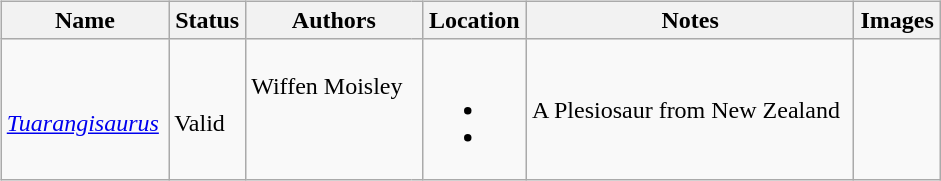<table border="0" style="background:transparent;" style="width: 100%;">
<tr>
<th width="90%"></th>
<th width="5%"></th>
<th width="5%"></th>
</tr>
<tr>
<td style="border:0px" valign="top"><br><table class="wikitable sortable" align="center" width="100%">
<tr>
<th>Name</th>
<th>Status</th>
<th colspan="2">Authors</th>
<th>Location</th>
<th>Notes</th>
<th>Images</th>
</tr>
<tr>
<td><br><em><a href='#'>Tuarangisaurus</a></em></td>
<td><br>Valid</td>
<td style="border-right:0px" valign="top"><br>Wiffen
Moisley</td>
<td style="border-left:0px" valign="top"></td>
<td><br><ul><li></li><li></li></ul></td>
<td>A Plesiosaur from New Zealand</td>
<td></td>
</tr>
</table>
</td>
<td style="border:0px" valign="top"></td>
<td style="border:0px" valign="top"><br><table border="0" style= height:"100%" align="right" style="background:transparent;">
<tr style="height:1px">
<td><br></td>
</tr>
<tr style="height:30px">
<td></td>
</tr>
</table>
</td>
</tr>
<tr>
</tr>
</table>
